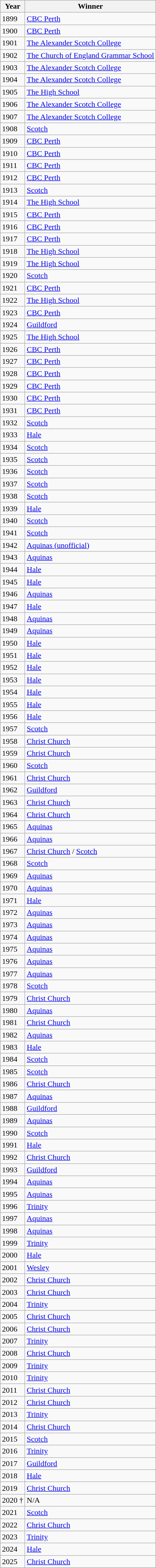<table class="wikitable sortable">
<tr>
<th>Year</th>
<th>Winner</th>
</tr>
<tr>
<td>1899</td>
<td><a href='#'>CBC Perth</a></td>
</tr>
<tr>
<td>1900</td>
<td><a href='#'>CBC Perth</a></td>
</tr>
<tr>
<td>1901</td>
<td><a href='#'>The Alexander Scotch College</a></td>
</tr>
<tr>
<td>1902</td>
<td><a href='#'>The Church of England Grammar School</a></td>
</tr>
<tr>
<td>1903</td>
<td><a href='#'>The Alexander Scotch College</a></td>
</tr>
<tr>
<td>1904</td>
<td><a href='#'>The Alexander Scotch College</a></td>
</tr>
<tr>
<td>1905</td>
<td><a href='#'>The High School</a></td>
</tr>
<tr>
<td>1906</td>
<td><a href='#'>The Alexander Scotch College</a></td>
</tr>
<tr>
<td>1907</td>
<td><a href='#'>The Alexander Scotch College</a></td>
</tr>
<tr>
<td>1908</td>
<td><a href='#'>Scotch</a></td>
</tr>
<tr>
<td>1909</td>
<td><a href='#'>CBC Perth</a></td>
</tr>
<tr>
<td>1910</td>
<td><a href='#'>CBC Perth</a></td>
</tr>
<tr>
<td>1911</td>
<td><a href='#'>CBC Perth</a></td>
</tr>
<tr>
<td>1912</td>
<td><a href='#'>CBC Perth</a></td>
</tr>
<tr>
<td>1913</td>
<td><a href='#'>Scotch</a></td>
</tr>
<tr>
<td>1914</td>
<td><a href='#'>The High School</a></td>
</tr>
<tr>
<td>1915</td>
<td><a href='#'>CBC Perth</a></td>
</tr>
<tr>
<td>1916</td>
<td><a href='#'>CBC Perth</a></td>
</tr>
<tr>
<td>1917</td>
<td><a href='#'>CBC Perth</a></td>
</tr>
<tr>
<td>1918</td>
<td><a href='#'>The High School</a></td>
</tr>
<tr>
<td>1919</td>
<td><a href='#'>The High School</a></td>
</tr>
<tr>
<td>1920</td>
<td><a href='#'>Scotch</a></td>
</tr>
<tr>
<td>1921</td>
<td><a href='#'>CBC Perth</a></td>
</tr>
<tr>
<td>1922</td>
<td><a href='#'>The High School</a></td>
</tr>
<tr>
<td>1923</td>
<td><a href='#'>CBC Perth</a></td>
</tr>
<tr>
<td>1924</td>
<td><a href='#'>Guildford</a></td>
</tr>
<tr>
<td>1925</td>
<td><a href='#'>The High School</a></td>
</tr>
<tr>
<td>1926</td>
<td><a href='#'>CBC Perth</a></td>
</tr>
<tr>
<td>1927</td>
<td><a href='#'>CBC Perth</a></td>
</tr>
<tr>
<td>1928</td>
<td><a href='#'>CBC Perth</a></td>
</tr>
<tr>
<td>1929</td>
<td><a href='#'>CBC Perth</a></td>
</tr>
<tr>
<td>1930</td>
<td><a href='#'>CBC Perth</a></td>
</tr>
<tr>
<td>1931</td>
<td><a href='#'>CBC Perth</a></td>
</tr>
<tr>
<td>1932</td>
<td><a href='#'>Scotch</a></td>
</tr>
<tr>
<td>1933</td>
<td><a href='#'>Hale</a></td>
</tr>
<tr>
<td>1934</td>
<td><a href='#'>Scotch</a></td>
</tr>
<tr>
<td>1935</td>
<td><a href='#'>Scotch</a></td>
</tr>
<tr>
<td>1936</td>
<td><a href='#'>Scotch</a></td>
</tr>
<tr>
<td>1937</td>
<td><a href='#'>Scotch</a></td>
</tr>
<tr>
<td>1938</td>
<td><a href='#'>Scotch</a></td>
</tr>
<tr>
<td>1939</td>
<td><a href='#'>Hale</a></td>
</tr>
<tr>
<td>1940</td>
<td><a href='#'>Scotch</a></td>
</tr>
<tr>
<td>1941</td>
<td><a href='#'>Scotch</a></td>
</tr>
<tr>
<td>1942</td>
<td><a href='#'>Aquinas (unofficial)</a></td>
</tr>
<tr>
<td>1943</td>
<td><a href='#'>Aquinas</a></td>
</tr>
<tr>
<td>1944</td>
<td><a href='#'>Hale</a></td>
</tr>
<tr>
<td>1945</td>
<td><a href='#'>Hale</a></td>
</tr>
<tr>
<td>1946</td>
<td><a href='#'>Aquinas</a></td>
</tr>
<tr>
<td>1947</td>
<td><a href='#'>Hale</a></td>
</tr>
<tr>
<td>1948</td>
<td><a href='#'>Aquinas</a></td>
</tr>
<tr>
<td>1949</td>
<td><a href='#'>Aquinas</a></td>
</tr>
<tr>
<td>1950</td>
<td><a href='#'>Hale</a></td>
</tr>
<tr>
<td>1951</td>
<td><a href='#'>Hale</a></td>
</tr>
<tr>
<td>1952</td>
<td><a href='#'>Hale</a></td>
</tr>
<tr>
<td>1953</td>
<td><a href='#'>Hale</a></td>
</tr>
<tr>
<td>1954</td>
<td><a href='#'>Hale</a></td>
</tr>
<tr>
<td>1955</td>
<td><a href='#'>Hale</a></td>
</tr>
<tr>
<td>1956</td>
<td><a href='#'>Hale</a></td>
</tr>
<tr>
<td>1957</td>
<td><a href='#'>Scotch</a></td>
</tr>
<tr>
<td>1958</td>
<td><a href='#'>Christ Church</a></td>
</tr>
<tr>
<td>1959</td>
<td><a href='#'>Christ Church</a></td>
</tr>
<tr>
<td>1960</td>
<td><a href='#'>Scotch</a></td>
</tr>
<tr>
<td>1961</td>
<td><a href='#'>Christ Church</a></td>
</tr>
<tr>
<td>1962</td>
<td><a href='#'>Guildford</a></td>
</tr>
<tr>
<td>1963</td>
<td><a href='#'>Christ Church</a></td>
</tr>
<tr>
<td>1964</td>
<td><a href='#'>Christ Church</a></td>
</tr>
<tr>
<td>1965</td>
<td><a href='#'>Aquinas</a></td>
</tr>
<tr>
<td>1966</td>
<td><a href='#'>Aquinas</a></td>
</tr>
<tr>
<td>1967</td>
<td><a href='#'>Christ Church</a> / <a href='#'>Scotch</a></td>
</tr>
<tr>
<td>1968</td>
<td><a href='#'>Scotch</a></td>
</tr>
<tr>
<td>1969</td>
<td><a href='#'>Aquinas</a></td>
</tr>
<tr>
<td>1970</td>
<td><a href='#'>Aquinas</a></td>
</tr>
<tr>
<td>1971</td>
<td><a href='#'>Hale</a></td>
</tr>
<tr>
<td>1972</td>
<td><a href='#'>Aquinas</a></td>
</tr>
<tr>
<td>1973</td>
<td><a href='#'>Aquinas</a></td>
</tr>
<tr>
<td>1974</td>
<td><a href='#'>Aquinas</a></td>
</tr>
<tr>
<td>1975</td>
<td><a href='#'>Aquinas</a></td>
</tr>
<tr>
<td>1976</td>
<td><a href='#'>Aquinas</a></td>
</tr>
<tr>
<td>1977</td>
<td><a href='#'>Aquinas</a></td>
</tr>
<tr>
<td>1978</td>
<td><a href='#'>Scotch</a></td>
</tr>
<tr>
<td>1979</td>
<td><a href='#'>Christ Church</a></td>
</tr>
<tr>
<td>1980</td>
<td><a href='#'>Aquinas</a></td>
</tr>
<tr>
<td>1981</td>
<td><a href='#'>Christ Church</a></td>
</tr>
<tr>
<td>1982</td>
<td><a href='#'>Aquinas</a></td>
</tr>
<tr>
<td>1983</td>
<td><a href='#'>Hale</a></td>
</tr>
<tr>
<td>1984</td>
<td><a href='#'>Scotch</a></td>
</tr>
<tr>
<td>1985</td>
<td><a href='#'>Scotch</a></td>
</tr>
<tr>
<td>1986</td>
<td><a href='#'>Christ Church</a></td>
</tr>
<tr>
<td>1987</td>
<td><a href='#'>Aquinas</a></td>
</tr>
<tr>
<td>1988</td>
<td><a href='#'>Guildford</a></td>
</tr>
<tr>
<td>1989</td>
<td><a href='#'>Aquinas</a></td>
</tr>
<tr>
<td>1990</td>
<td><a href='#'>Scotch</a></td>
</tr>
<tr>
<td>1991</td>
<td><a href='#'>Hale</a></td>
</tr>
<tr>
<td>1992</td>
<td><a href='#'>Christ Church</a></td>
</tr>
<tr>
<td>1993</td>
<td><a href='#'>Guildford</a></td>
</tr>
<tr>
<td>1994</td>
<td><a href='#'>Aquinas</a></td>
</tr>
<tr>
<td>1995</td>
<td><a href='#'>Aquinas</a></td>
</tr>
<tr>
<td>1996</td>
<td><a href='#'>Trinity</a></td>
</tr>
<tr>
<td>1997</td>
<td><a href='#'>Aquinas</a></td>
</tr>
<tr>
<td>1998</td>
<td><a href='#'>Aquinas</a></td>
</tr>
<tr>
<td>1999</td>
<td><a href='#'>Trinity</a></td>
</tr>
<tr>
<td>2000</td>
<td><a href='#'>Hale</a></td>
</tr>
<tr>
<td>2001</td>
<td><a href='#'>Wesley</a></td>
</tr>
<tr>
<td>2002</td>
<td><a href='#'>Christ Church</a></td>
</tr>
<tr>
<td>2003</td>
<td><a href='#'>Christ Church</a></td>
</tr>
<tr>
<td>2004</td>
<td><a href='#'>Trinity</a></td>
</tr>
<tr>
<td>2005</td>
<td><a href='#'>Christ Church</a></td>
</tr>
<tr>
<td>2006</td>
<td><a href='#'>Christ Church</a></td>
</tr>
<tr>
<td>2007</td>
<td><a href='#'>Trinity</a></td>
</tr>
<tr>
<td>2008</td>
<td><a href='#'>Christ Church</a></td>
</tr>
<tr>
<td>2009</td>
<td><a href='#'>Trinity</a></td>
</tr>
<tr>
<td>2010</td>
<td><a href='#'>Trinity</a></td>
</tr>
<tr>
<td>2011</td>
<td><a href='#'>Christ Church</a></td>
</tr>
<tr>
<td>2012</td>
<td><a href='#'>Christ Church</a></td>
</tr>
<tr>
<td>2013</td>
<td><a href='#'>Trinity</a></td>
</tr>
<tr>
<td>2014</td>
<td><a href='#'>Christ Church</a></td>
</tr>
<tr>
<td>2015</td>
<td><a href='#'>Scotch</a></td>
</tr>
<tr>
<td>2016</td>
<td><a href='#'>Trinity</a></td>
</tr>
<tr>
<td>2017</td>
<td><a href='#'>Guildford</a></td>
</tr>
<tr>
<td>2018</td>
<td><a href='#'>Hale</a></td>
</tr>
<tr>
<td>2019</td>
<td><a href='#'>Christ Church</a></td>
</tr>
<tr>
<td>2020 †</td>
<td>N/A</td>
</tr>
<tr>
<td>2021</td>
<td><a href='#'>Scotch</a></td>
</tr>
<tr>
<td>2022</td>
<td><a href='#'>Christ Church</a></td>
</tr>
<tr>
<td>2023</td>
<td><a href='#'>Trinity</a></td>
</tr>
<tr>
<td>2024</td>
<td><a href='#'>Hale</a></td>
</tr>
<tr>
<td>2025</td>
<td><a href='#'>Christ Church</a></td>
</tr>
</table>
